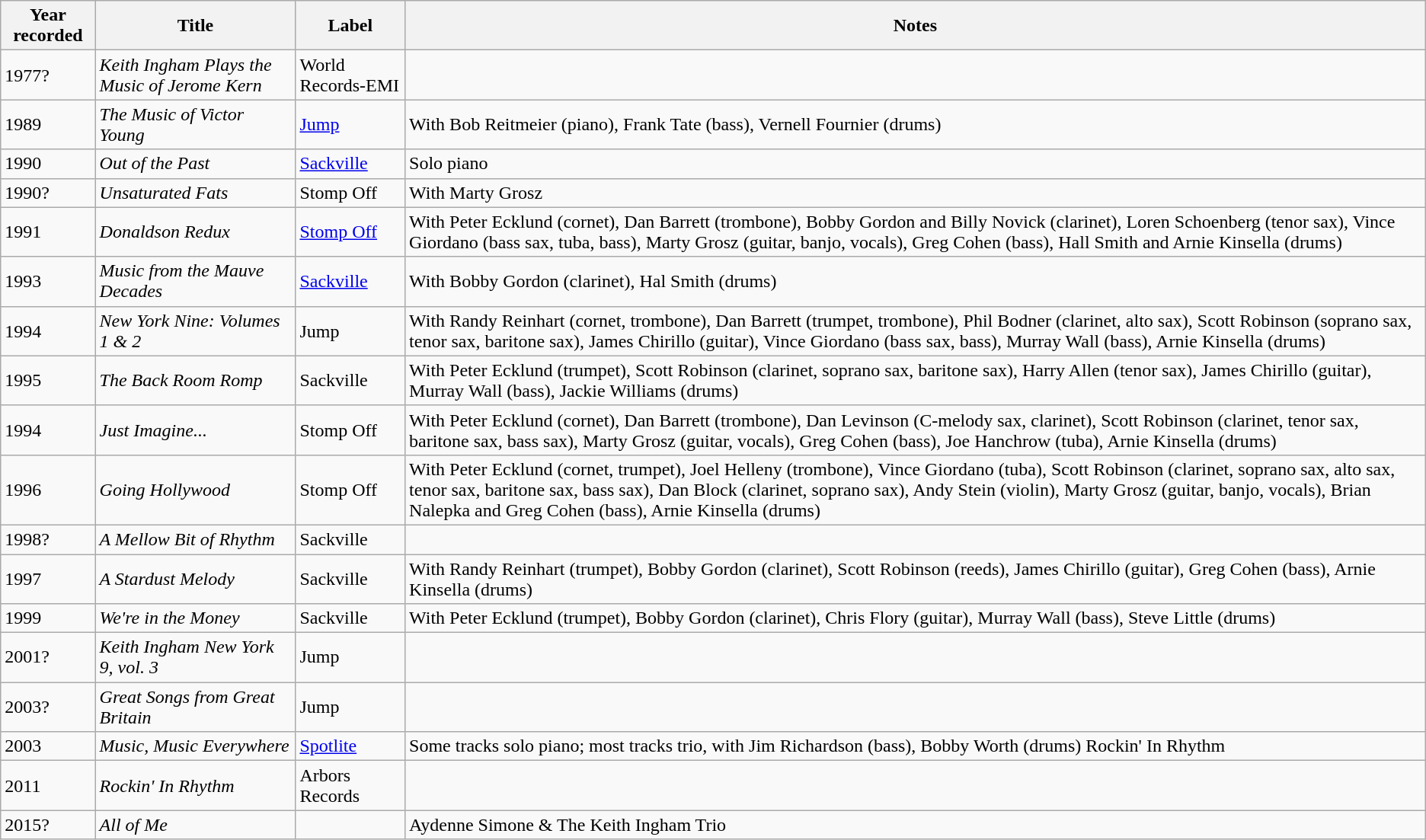<table class="wikitable sortable">
<tr>
<th>Year recorded</th>
<th>Title</th>
<th>Label</th>
<th>Notes</th>
</tr>
<tr>
<td>1977?</td>
<td><em>Keith Ingham Plays the Music of Jerome Kern</em></td>
<td>World Records-EMI</td>
<td></td>
</tr>
<tr>
<td>1989</td>
<td><em>The Music of Victor Young</em></td>
<td><a href='#'>Jump</a></td>
<td>With Bob Reitmeier (piano), Frank Tate (bass), Vernell Fournier (drums)</td>
</tr>
<tr>
<td>1990</td>
<td><em>Out of the Past</em></td>
<td><a href='#'>Sackville</a></td>
<td>Solo piano</td>
</tr>
<tr>
<td>1990?</td>
<td><em>Unsaturated Fats</em></td>
<td>Stomp Off</td>
<td>With Marty Grosz</td>
</tr>
<tr>
<td>1991</td>
<td><em>Donaldson Redux</em></td>
<td><a href='#'>Stomp Off</a></td>
<td>With Peter Ecklund (cornet), Dan Barrett (trombone), Bobby Gordon and Billy Novick (clarinet), Loren Schoenberg (tenor sax), Vince Giordano (bass sax, tuba, bass), Marty Grosz (guitar, banjo, vocals), Greg Cohen (bass), Hall Smith and Arnie Kinsella (drums)</td>
</tr>
<tr>
<td>1993</td>
<td><em>Music from the Mauve Decades</em></td>
<td><a href='#'>Sackville</a></td>
<td>With Bobby Gordon (clarinet), Hal Smith (drums)</td>
</tr>
<tr>
<td>1994</td>
<td><em>New York Nine: Volumes 1 & 2</em></td>
<td>Jump</td>
<td>With Randy Reinhart (cornet, trombone), Dan Barrett (trumpet, trombone), Phil Bodner (clarinet, alto sax), Scott Robinson (soprano sax, tenor sax, baritone sax), James Chirillo (guitar), Vince Giordano (bass sax, bass), Murray Wall (bass), Arnie Kinsella (drums)</td>
</tr>
<tr>
<td>1995</td>
<td><em>The Back Room Romp</em></td>
<td>Sackville</td>
<td>With Peter Ecklund (trumpet), Scott Robinson (clarinet, soprano sax, baritone sax), Harry Allen (tenor sax), James Chirillo (guitar), Murray Wall (bass), Jackie Williams (drums)</td>
</tr>
<tr>
<td>1994</td>
<td><em>Just Imagine...</em></td>
<td>Stomp Off</td>
<td>With Peter Ecklund (cornet), Dan Barrett (trombone), Dan Levinson (C-melody sax, clarinet), Scott Robinson (clarinet, tenor sax, baritone sax, bass sax), Marty Grosz (guitar, vocals), Greg Cohen (bass), Joe Hanchrow (tuba), Arnie Kinsella (drums)</td>
</tr>
<tr>
<td>1996</td>
<td><em>Going Hollywood</em></td>
<td>Stomp Off</td>
<td>With Peter Ecklund (cornet, trumpet), Joel Helleny (trombone), Vince Giordano (tuba), Scott Robinson (clarinet, soprano sax, alto sax, tenor sax, baritone sax, bass sax), Dan Block (clarinet, soprano sax), Andy Stein (violin), Marty Grosz (guitar, banjo, vocals), Brian Nalepka and Greg Cohen (bass), Arnie Kinsella (drums)</td>
</tr>
<tr>
<td>1998?</td>
<td><em>A Mellow Bit of Rhythm</em></td>
<td>Sackville</td>
<td></td>
</tr>
<tr>
<td>1997</td>
<td><em>A Stardust Melody</em></td>
<td>Sackville</td>
<td>With Randy Reinhart (trumpet), Bobby Gordon (clarinet), Scott Robinson (reeds), James Chirillo (guitar), Greg Cohen (bass), Arnie Kinsella (drums)</td>
</tr>
<tr>
<td>1999</td>
<td><em>We're in the Money</em></td>
<td>Sackville</td>
<td>With Peter Ecklund (trumpet), Bobby Gordon (clarinet), Chris Flory (guitar), Murray Wall (bass), Steve Little (drums)</td>
</tr>
<tr>
<td>2001?</td>
<td><em>Keith Ingham New York 9, vol. 3</em></td>
<td>Jump</td>
<td></td>
</tr>
<tr>
<td>2003?</td>
<td><em>Great Songs from Great Britain</em></td>
<td>Jump</td>
<td></td>
</tr>
<tr>
<td>2003</td>
<td><em>Music, Music Everywhere</em></td>
<td><a href='#'>Spotlite</a></td>
<td>Some tracks solo piano; most tracks trio, with Jim Richardson (bass), Bobby Worth (drums) Rockin' In Rhythm</td>
</tr>
<tr>
<td>2011</td>
<td><em>Rockin' In Rhythm</em></td>
<td>Arbors Records</td>
<td></td>
</tr>
<tr>
<td>2015?</td>
<td><em>All of Me</em></td>
<td></td>
<td>Aydenne Simone & The Keith Ingham Trio</td>
</tr>
</table>
